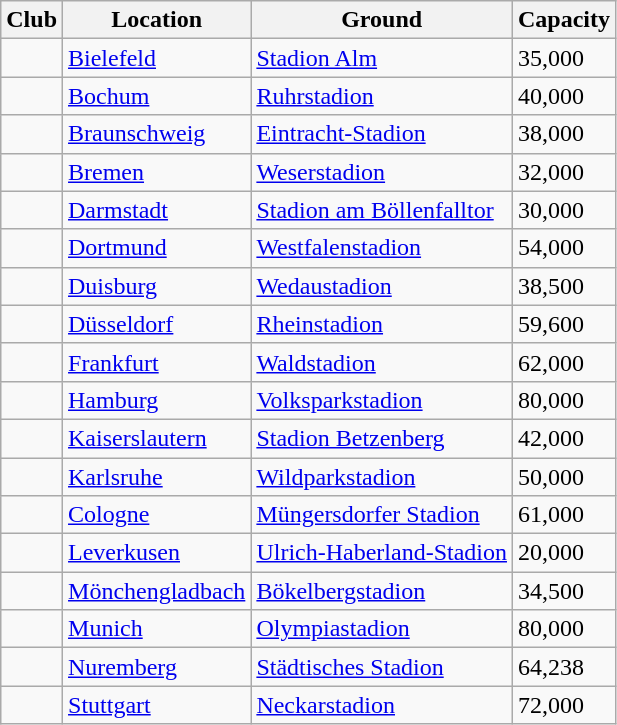<table class="wikitable sortable">
<tr>
<th>Club</th>
<th>Location</th>
<th>Ground</th>
<th>Capacity</th>
</tr>
<tr>
<td></td>
<td><a href='#'>Bielefeld</a></td>
<td><a href='#'>Stadion Alm</a></td>
<td>35,000</td>
</tr>
<tr>
<td></td>
<td><a href='#'>Bochum</a></td>
<td><a href='#'>Ruhrstadion</a></td>
<td>40,000</td>
</tr>
<tr>
<td></td>
<td><a href='#'>Braunschweig</a></td>
<td><a href='#'>Eintracht-Stadion</a></td>
<td>38,000</td>
</tr>
<tr>
<td></td>
<td><a href='#'>Bremen</a></td>
<td><a href='#'>Weserstadion</a></td>
<td>32,000</td>
</tr>
<tr>
<td></td>
<td><a href='#'>Darmstadt</a></td>
<td><a href='#'>Stadion am Böllenfalltor</a></td>
<td>30,000</td>
</tr>
<tr>
<td></td>
<td><a href='#'>Dortmund</a></td>
<td><a href='#'>Westfalenstadion</a></td>
<td>54,000</td>
</tr>
<tr>
<td></td>
<td><a href='#'>Duisburg</a></td>
<td><a href='#'>Wedaustadion</a></td>
<td>38,500</td>
</tr>
<tr>
<td></td>
<td><a href='#'>Düsseldorf</a></td>
<td><a href='#'>Rheinstadion</a></td>
<td>59,600</td>
</tr>
<tr>
<td></td>
<td><a href='#'>Frankfurt</a></td>
<td><a href='#'>Waldstadion</a></td>
<td>62,000</td>
</tr>
<tr>
<td></td>
<td><a href='#'>Hamburg</a></td>
<td><a href='#'>Volksparkstadion</a></td>
<td>80,000</td>
</tr>
<tr>
<td></td>
<td><a href='#'>Kaiserslautern</a></td>
<td><a href='#'>Stadion Betzenberg</a></td>
<td>42,000</td>
</tr>
<tr>
<td></td>
<td><a href='#'>Karlsruhe</a></td>
<td><a href='#'>Wildparkstadion</a></td>
<td>50,000</td>
</tr>
<tr>
<td></td>
<td><a href='#'>Cologne</a></td>
<td><a href='#'>Müngersdorfer Stadion</a></td>
<td>61,000</td>
</tr>
<tr>
<td></td>
<td><a href='#'>Leverkusen</a></td>
<td><a href='#'>Ulrich-Haberland-Stadion</a></td>
<td>20,000</td>
</tr>
<tr>
<td></td>
<td><a href='#'>Mönchengladbach</a></td>
<td><a href='#'>Bökelbergstadion</a></td>
<td>34,500</td>
</tr>
<tr>
<td></td>
<td><a href='#'>Munich</a></td>
<td><a href='#'>Olympiastadion</a></td>
<td>80,000</td>
</tr>
<tr>
<td></td>
<td><a href='#'>Nuremberg</a></td>
<td><a href='#'>Städtisches Stadion</a></td>
<td>64,238</td>
</tr>
<tr>
<td></td>
<td><a href='#'>Stuttgart</a></td>
<td><a href='#'>Neckarstadion</a></td>
<td>72,000</td>
</tr>
</table>
